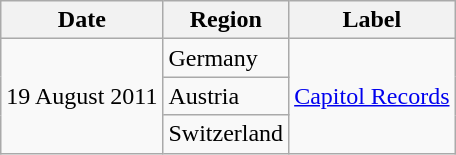<table class="wikitable plainrowheaders">
<tr>
<th scope="col">Date</th>
<th scope="col">Region</th>
<th scope="col">Label</th>
</tr>
<tr>
<td rowspan="3">19 August 2011</td>
<td>Germany</td>
<td rowspan="3"><a href='#'>Capitol Records</a></td>
</tr>
<tr>
<td>Austria</td>
</tr>
<tr>
<td>Switzerland</td>
</tr>
</table>
